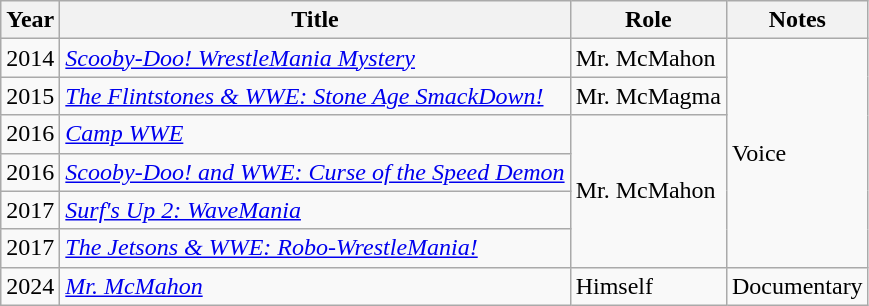<table class="wikitable sortable">
<tr>
<th>Year</th>
<th>Title</th>
<th>Role</th>
<th>Notes</th>
</tr>
<tr>
<td>2014</td>
<td><em><a href='#'>Scooby-Doo! WrestleMania Mystery</a></em></td>
<td>Mr. McMahon</td>
<td rowspan="6">Voice</td>
</tr>
<tr>
<td>2015</td>
<td><em><a href='#'>The Flintstones & WWE: Stone Age SmackDown!</a></em></td>
<td>Mr. McMagma</td>
</tr>
<tr>
<td>2016</td>
<td><em><a href='#'>Camp WWE</a></em></td>
<td rowspan="4">Mr. McMahon</td>
</tr>
<tr>
<td>2016</td>
<td><em><a href='#'>Scooby-Doo! and WWE: Curse of the Speed Demon</a></em></td>
</tr>
<tr>
<td>2017</td>
<td><em><a href='#'>Surf's Up 2: WaveMania</a></em></td>
</tr>
<tr>
<td>2017</td>
<td><em><a href='#'>The Jetsons & WWE: Robo-WrestleMania!</a></em></td>
</tr>
<tr>
<td>2024</td>
<td><em><a href='#'>Mr. McMahon</a></em></td>
<td>Himself</td>
<td>Documentary</td>
</tr>
</table>
